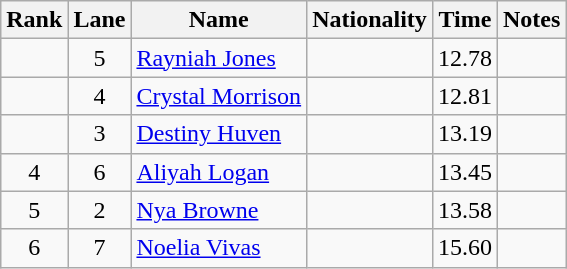<table class="wikitable sortable" style="text-align:center">
<tr>
<th>Rank</th>
<th>Lane</th>
<th>Name</th>
<th>Nationality</th>
<th>Time</th>
<th>Notes</th>
</tr>
<tr>
<td></td>
<td>5</td>
<td align=left><a href='#'>Rayniah Jones</a></td>
<td align=left></td>
<td>12.78</td>
<td></td>
</tr>
<tr>
<td></td>
<td>4</td>
<td align=left><a href='#'>Crystal Morrison</a></td>
<td align=left></td>
<td>12.81</td>
<td></td>
</tr>
<tr>
<td></td>
<td>3</td>
<td align=left><a href='#'>Destiny Huven</a></td>
<td align=left></td>
<td>13.19</td>
<td></td>
</tr>
<tr>
<td>4</td>
<td>6</td>
<td align=left><a href='#'>Aliyah Logan</a></td>
<td align=left></td>
<td>13.45</td>
<td></td>
</tr>
<tr>
<td>5</td>
<td>2</td>
<td align=left><a href='#'>Nya Browne</a></td>
<td align=left></td>
<td>13.58</td>
<td></td>
</tr>
<tr>
<td>6</td>
<td>7</td>
<td align=left><a href='#'>Noelia Vivas</a></td>
<td align=left></td>
<td>15.60</td>
<td></td>
</tr>
</table>
